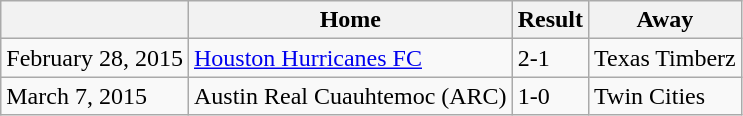<table class="wikitable">
<tr>
<th></th>
<th>Home</th>
<th>Result</th>
<th>Away</th>
</tr>
<tr>
<td>February 28, 2015</td>
<td><a href='#'>Houston Hurricanes FC</a></td>
<td>2-1</td>
<td>Texas Timberz</td>
</tr>
<tr>
<td>March 7, 2015</td>
<td>Austin Real Cuauhtemoc (ARC)</td>
<td>1-0</td>
<td>Twin Cities</td>
</tr>
</table>
